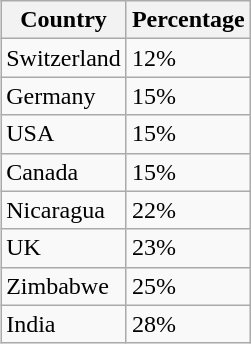<table class="wikitable collapsible autocollapse" style="float:right;">
<tr>
<th>Country</th>
<th>Percentage</th>
</tr>
<tr>
<td>Switzerland</td>
<td>12%</td>
</tr>
<tr>
<td>Germany</td>
<td>15%</td>
</tr>
<tr>
<td>USA</td>
<td>15%</td>
</tr>
<tr>
<td>Canada</td>
<td>15%</td>
</tr>
<tr>
<td>Nicaragua</td>
<td>22%</td>
</tr>
<tr>
<td>UK</td>
<td>23%</td>
</tr>
<tr>
<td>Zimbabwe</td>
<td>25%</td>
</tr>
<tr>
<td>India</td>
<td>28%</td>
</tr>
</table>
